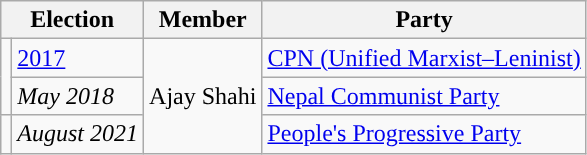<table class="wikitable">
<tr>
<th colspan="2">Election</th>
<th>Member</th>
<th>Party</th>
</tr>
<tr>
<td rowspan="2" style="background-color:"></td>
<td><a href='#'>2017</a></td>
<td rowspan="3">Ajay Shahi</td>
<td><a href='#'>CPN (Unified Marxist–Leninist)</a></td>
</tr>
<tr>
<td><em>May 2018</em></td>
<td><a href='#'>Nepal Communist Party</a></td>
</tr>
<tr>
<td style="background-color:"></td>
<td><em>August 2021</em></td>
<td><a href='#'>People's Progressive Party</a></td>
</tr>
</table>
